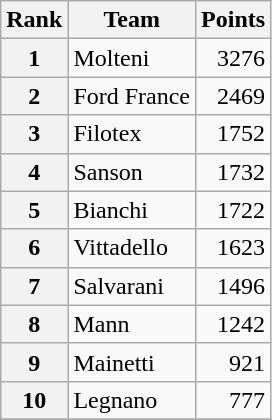<table class="wikitable">
<tr>
<th>Rank</th>
<th>Team</th>
<th>Points</th>
</tr>
<tr>
<th style="text-align:center">1</th>
<td>Molteni</td>
<td align="right">3276</td>
</tr>
<tr>
<th style="text-align:center">2</th>
<td>Ford France</td>
<td align="right">2469</td>
</tr>
<tr>
<th style="text-align:center">3</th>
<td>Filotex</td>
<td align="right">1752</td>
</tr>
<tr>
<th style="text-align:center">4</th>
<td>Sanson</td>
<td align="right">1732</td>
</tr>
<tr>
<th style="text-align:center">5</th>
<td>Bianchi</td>
<td align="right">1722</td>
</tr>
<tr>
<th style="text-align:center">6</th>
<td>Vittadello</td>
<td align="right">1623</td>
</tr>
<tr>
<th style="text-align:center">7</th>
<td>Salvarani</td>
<td align="right">1496</td>
</tr>
<tr>
<th style="text-align:center">8</th>
<td>Mann</td>
<td align="right">1242</td>
</tr>
<tr>
<th style="text-align:center">9</th>
<td>Mainetti</td>
<td align="right">921</td>
</tr>
<tr>
<th style="text-align:center">10</th>
<td>Legnano</td>
<td align="right">777</td>
</tr>
<tr>
</tr>
</table>
